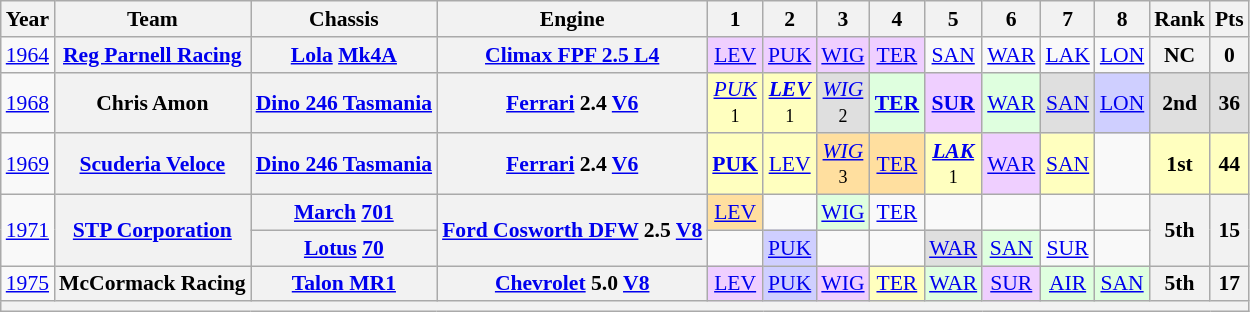<table class="wikitable" style="text-align:center; font-size:90%">
<tr>
<th>Year</th>
<th>Team</th>
<th>Chassis</th>
<th>Engine</th>
<th>1</th>
<th>2</th>
<th>3</th>
<th>4</th>
<th>5</th>
<th>6</th>
<th>7</th>
<th>8</th>
<th>Rank</th>
<th>Pts</th>
</tr>
<tr>
<td><a href='#'>1964</a></td>
<th><a href='#'>Reg Parnell Racing</a></th>
<th><a href='#'>Lola</a> <a href='#'>Mk4A</a></th>
<th><a href='#'>Climax FPF 2.5 L4</a></th>
<td style="background:#efcfff;"><a href='#'>LEV</a><br></td>
<td style="background:#efcfff;"><a href='#'>PUK</a><br></td>
<td style="background:#efcfff;"><a href='#'>WIG</a><br></td>
<td style="background:#efcfff;"><a href='#'>TER</a><br></td>
<td><a href='#'>SAN</a></td>
<td><a href='#'>WAR</a></td>
<td><a href='#'>LAK</a></td>
<td><a href='#'>LON</a></td>
<th>NC</th>
<th>0</th>
</tr>
<tr>
<td><a href='#'>1968</a></td>
<th>Chris Amon</th>
<th><a href='#'>Dino 246 Tasmania</a></th>
<th><a href='#'>Ferrari</a> 2.4 <a href='#'>V6</a></th>
<td style="background:#ffffbf;"><em><a href='#'>PUK</a></em><br><small>1</small></td>
<td style="background:#ffffbf;"><strong><em><a href='#'>LEV</a></em></strong><br><small>1</small></td>
<td style="background:#dfdfdf;"><em><a href='#'>WIG</a></em><br><small>2</small></td>
<td style="background:#dfffdf;"><strong><a href='#'>TER</a></strong><br></td>
<td style="background:#efcfff;"><strong><a href='#'>SUR</a></strong><br></td>
<td style="background:#dfffdf;"><a href='#'>WAR</a><br></td>
<td style="background:#dfdfdf;"><a href='#'>SAN</a><br></td>
<td style="background:#cfcfff;"><a href='#'>LON</a><br></td>
<th style="background:#dfdfdf;">2nd</th>
<th style="background:#dfdfdf;">36</th>
</tr>
<tr>
<td><a href='#'>1969</a></td>
<th><a href='#'>Scuderia Veloce</a></th>
<th><a href='#'>Dino 246 Tasmania</a></th>
<th><a href='#'>Ferrari</a> 2.4 <a href='#'>V6</a></th>
<td style="background:#ffffbf;"><strong><a href='#'>PUK</a></strong><br></td>
<td style="background:#ffffbf;"><a href='#'>LEV</a><br></td>
<td style="background:#ffdf9f;"><em><a href='#'>WIG</a></em><br><small>3</small></td>
<td style="background:#ffdf9f;"><a href='#'>TER</a><br></td>
<td style="background:#ffffbf;"><strong><em><a href='#'>LAK</a></em></strong><br><small>1</small></td>
<td style="background:#efcfff;"><a href='#'>WAR</a><br></td>
<td style="background:#ffffbf;"><a href='#'>SAN</a><br></td>
<td></td>
<th style="background:#ffffbf;">1st</th>
<th style="background:#ffffbf;">44</th>
</tr>
<tr>
<td rowspan=2><a href='#'>1971</a></td>
<th rowspan=2><a href='#'>STP Corporation</a></th>
<th><a href='#'>March</a> <a href='#'>701</a></th>
<th rowspan=2><a href='#'>Ford Cosworth DFW</a> 2.5 <a href='#'>V8</a></th>
<td style="background:#ffdf9f;"><a href='#'>LEV</a><br></td>
<td></td>
<td style="background:#dfffdf;"><a href='#'>WIG</a><br></td>
<td><a href='#'>TER</a></td>
<td></td>
<td></td>
<td></td>
<td></td>
<th rowspan=2>5th</th>
<th rowspan=2>15</th>
</tr>
<tr>
<th><a href='#'>Lotus</a> <a href='#'>70</a></th>
<td></td>
<td style="background:#cfcfff;"><a href='#'>PUK</a><br></td>
<td></td>
<td></td>
<td style="background:#dfdfdf;"><a href='#'>WAR</a><br></td>
<td style="background:#dfffdf;"><a href='#'>SAN</a><br></td>
<td><a href='#'>SUR</a></td>
<td></td>
</tr>
<tr>
<td><a href='#'>1975</a></td>
<th>McCormack Racing</th>
<th><a href='#'>Talon MR1</a></th>
<th><a href='#'>Chevrolet</a> 5.0 <a href='#'>V8</a></th>
<td style="background:#efcfff;"><a href='#'>LEV</a><br></td>
<td style="background:#cfcfff;"><a href='#'>PUK</a><br></td>
<td style="background:#efcfff;"><a href='#'>WIG</a><br></td>
<td style="background:#ffffbf;"><a href='#'>TER</a><br></td>
<td style="background:#dfffdf;"><a href='#'>WAR</a><br></td>
<td style="background:#efcfff;"><a href='#'>SUR</a><br></td>
<td style="background:#dfffdf;"><a href='#'>AIR</a><br></td>
<td style="background:#dfffdf;"><a href='#'>SAN</a><br></td>
<th>5th</th>
<th>17</th>
</tr>
<tr>
<th colspan="14"></th>
</tr>
</table>
